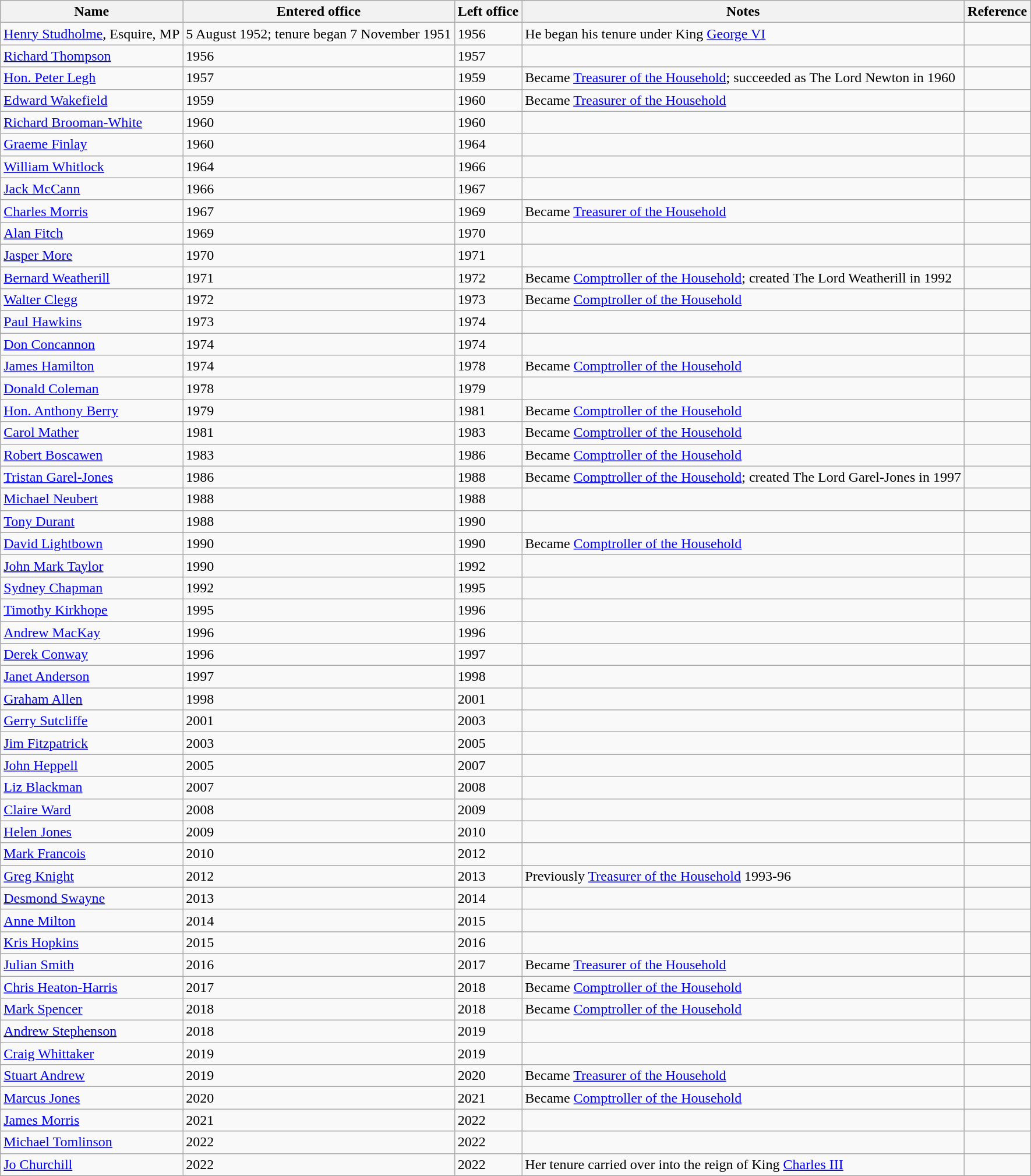<table class="wikitable" style="text-align:left">
<tr>
<th>Name</th>
<th>Entered office</th>
<th>Left office</th>
<th>Notes</th>
<th>Reference</th>
</tr>
<tr>
<td><a href='#'>Henry Studholme</a>, Esquire, MP</td>
<td>5 August 1952; tenure began 7 November 1951</td>
<td>1956</td>
<td>He began his tenure under King <a href='#'>George VI</a></td>
<td></td>
</tr>
<tr>
<td><a href='#'>Richard Thompson</a></td>
<td>1956</td>
<td>1957</td>
<td></td>
<td></td>
</tr>
<tr>
<td><a href='#'>Hon. Peter Legh</a></td>
<td>1957</td>
<td>1959</td>
<td>Became <a href='#'>Treasurer of the Household</a>; succeeded as The Lord Newton in 1960</td>
<td></td>
</tr>
<tr>
<td><a href='#'>Edward Wakefield</a></td>
<td>1959</td>
<td>1960</td>
<td>Became <a href='#'>Treasurer of the Household</a></td>
<td></td>
</tr>
<tr>
<td><a href='#'>Richard Brooman-White</a></td>
<td>1960</td>
<td>1960</td>
<td></td>
<td></td>
</tr>
<tr>
<td><a href='#'>Graeme Finlay</a></td>
<td>1960</td>
<td>1964</td>
<td></td>
<td></td>
</tr>
<tr>
<td><a href='#'>William Whitlock</a></td>
<td>1964</td>
<td>1966</td>
<td></td>
<td></td>
</tr>
<tr>
<td><a href='#'>Jack McCann</a></td>
<td>1966</td>
<td>1967</td>
<td></td>
<td></td>
</tr>
<tr>
<td><a href='#'>Charles Morris</a></td>
<td>1967</td>
<td>1969</td>
<td>Became <a href='#'>Treasurer of the Household</a></td>
<td></td>
</tr>
<tr>
<td><a href='#'>Alan Fitch</a></td>
<td>1969</td>
<td>1970</td>
<td></td>
<td></td>
</tr>
<tr>
<td><a href='#'>Jasper More</a></td>
<td>1970</td>
<td>1971</td>
<td></td>
<td></td>
</tr>
<tr>
<td><a href='#'>Bernard Weatherill</a></td>
<td>1971</td>
<td>1972</td>
<td>Became <a href='#'>Comptroller of the Household</a>; created The Lord Weatherill in 1992</td>
<td></td>
</tr>
<tr>
<td><a href='#'>Walter Clegg</a></td>
<td>1972</td>
<td>1973</td>
<td>Became <a href='#'>Comptroller of the Household</a></td>
<td></td>
</tr>
<tr>
<td><a href='#'>Paul Hawkins</a></td>
<td>1973</td>
<td>1974</td>
<td></td>
<td></td>
</tr>
<tr>
<td><a href='#'>Don Concannon</a></td>
<td>1974</td>
<td>1974</td>
<td></td>
<td></td>
</tr>
<tr>
<td><a href='#'>James Hamilton</a></td>
<td>1974</td>
<td>1978</td>
<td>Became <a href='#'>Comptroller of the Household</a></td>
<td></td>
</tr>
<tr>
<td><a href='#'>Donald Coleman</a></td>
<td>1978</td>
<td>1979</td>
<td></td>
<td></td>
</tr>
<tr>
<td><a href='#'>Hon. Anthony Berry</a></td>
<td>1979</td>
<td>1981</td>
<td>Became <a href='#'>Comptroller of the Household</a></td>
<td></td>
</tr>
<tr>
<td><a href='#'>Carol Mather</a></td>
<td>1981</td>
<td>1983</td>
<td>Became <a href='#'>Comptroller of the Household</a></td>
<td></td>
</tr>
<tr>
<td><a href='#'>Robert Boscawen</a></td>
<td>1983</td>
<td>1986</td>
<td>Became <a href='#'>Comptroller of the Household</a></td>
<td></td>
</tr>
<tr>
<td><a href='#'>Tristan Garel-Jones</a></td>
<td>1986</td>
<td>1988</td>
<td>Became <a href='#'>Comptroller of the Household</a>; created The Lord Garel-Jones in 1997</td>
<td></td>
</tr>
<tr>
<td><a href='#'>Michael Neubert</a></td>
<td>1988</td>
<td>1988</td>
<td></td>
<td></td>
</tr>
<tr>
<td><a href='#'>Tony Durant</a></td>
<td>1988</td>
<td>1990</td>
<td></td>
<td></td>
</tr>
<tr>
<td><a href='#'>David Lightbown</a></td>
<td>1990</td>
<td>1990</td>
<td>Became <a href='#'>Comptroller of the Household</a></td>
<td></td>
</tr>
<tr>
<td><a href='#'>John Mark Taylor</a></td>
<td>1990</td>
<td>1992</td>
<td></td>
<td></td>
</tr>
<tr>
<td><a href='#'>Sydney Chapman</a></td>
<td>1992</td>
<td>1995</td>
<td></td>
<td></td>
</tr>
<tr>
<td><a href='#'>Timothy Kirkhope</a></td>
<td>1995</td>
<td>1996</td>
<td></td>
<td></td>
</tr>
<tr>
<td><a href='#'>Andrew MacKay</a></td>
<td>1996</td>
<td>1996</td>
<td></td>
<td></td>
</tr>
<tr>
<td><a href='#'>Derek Conway</a></td>
<td>1996</td>
<td>1997</td>
<td></td>
<td></td>
</tr>
<tr>
<td><a href='#'>Janet Anderson</a></td>
<td>1997</td>
<td>1998</td>
<td></td>
<td></td>
</tr>
<tr>
<td><a href='#'>Graham Allen</a></td>
<td>1998</td>
<td>2001</td>
<td></td>
<td></td>
</tr>
<tr>
<td><a href='#'>Gerry Sutcliffe</a></td>
<td>2001</td>
<td>2003</td>
<td></td>
<td></td>
</tr>
<tr>
<td><a href='#'>Jim Fitzpatrick</a></td>
<td>2003</td>
<td>2005</td>
<td></td>
<td></td>
</tr>
<tr>
<td><a href='#'>John Heppell</a></td>
<td>2005</td>
<td>2007</td>
<td></td>
<td></td>
</tr>
<tr>
<td><a href='#'>Liz Blackman</a></td>
<td>2007</td>
<td>2008</td>
<td></td>
<td></td>
</tr>
<tr>
<td><a href='#'>Claire Ward</a></td>
<td>2008</td>
<td>2009</td>
<td></td>
<td></td>
</tr>
<tr>
<td><a href='#'>Helen Jones</a></td>
<td>2009</td>
<td>2010</td>
<td></td>
<td></td>
</tr>
<tr>
<td><a href='#'>Mark Francois</a></td>
<td>2010</td>
<td>2012</td>
<td></td>
<td></td>
</tr>
<tr>
<td><a href='#'>Greg Knight</a></td>
<td>2012</td>
<td>2013</td>
<td>Previously <a href='#'>Treasurer of the Household</a> 1993-96</td>
<td></td>
</tr>
<tr>
<td><a href='#'>Desmond Swayne</a></td>
<td>2013</td>
<td>2014</td>
<td></td>
<td></td>
</tr>
<tr>
<td><a href='#'>Anne Milton</a></td>
<td>2014</td>
<td>2015</td>
<td></td>
<td></td>
</tr>
<tr>
<td><a href='#'>Kris Hopkins</a></td>
<td>2015</td>
<td>2016</td>
<td></td>
<td></td>
</tr>
<tr>
<td><a href='#'>Julian Smith</a></td>
<td>2016</td>
<td>2017</td>
<td>Became <a href='#'>Treasurer of the Household</a></td>
<td></td>
</tr>
<tr>
<td><a href='#'>Chris Heaton-Harris</a></td>
<td>2017</td>
<td>2018</td>
<td>Became <a href='#'>Comptroller of the Household</a></td>
<td></td>
</tr>
<tr>
<td><a href='#'>Mark Spencer</a></td>
<td>2018</td>
<td>2018</td>
<td>Became <a href='#'>Comptroller of the Household</a></td>
<td></td>
</tr>
<tr>
<td><a href='#'>Andrew Stephenson</a></td>
<td>2018</td>
<td>2019</td>
<td></td>
<td></td>
</tr>
<tr>
<td><a href='#'>Craig Whittaker</a></td>
<td>2019</td>
<td>2019</td>
<td></td>
<td></td>
</tr>
<tr>
<td><a href='#'>Stuart Andrew</a></td>
<td>2019</td>
<td>2020</td>
<td>Became <a href='#'>Treasurer of the Household</a></td>
<td></td>
</tr>
<tr>
<td><a href='#'>Marcus Jones</a></td>
<td>2020</td>
<td>2021</td>
<td>Became <a href='#'>Comptroller of the Household</a></td>
<td></td>
</tr>
<tr>
<td><a href='#'>James Morris</a></td>
<td>2021</td>
<td>2022</td>
<td></td>
<td></td>
</tr>
<tr>
<td><a href='#'>Michael Tomlinson</a></td>
<td>2022</td>
<td>2022</td>
<td></td>
<td></td>
</tr>
<tr>
<td><a href='#'>Jo Churchill</a></td>
<td>2022</td>
<td>2022</td>
<td>Her tenure carried over into the reign of King <a href='#'>Charles III</a></td>
<td></td>
</tr>
</table>
